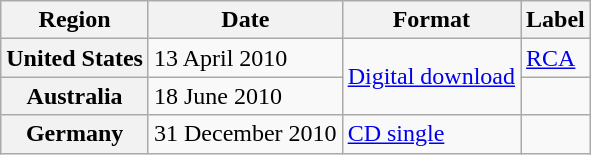<table class="wikitable plainrowheaders">
<tr>
<th>Region</th>
<th>Date</th>
<th>Format</th>
<th>Label</th>
</tr>
<tr>
<th scope="row">United States</th>
<td>13 April 2010</td>
<td rowspan="2"><a href='#'>Digital download</a></td>
<td><a href='#'>RCA</a></td>
</tr>
<tr>
<th scope="row">Australia</th>
<td>18 June 2010</td>
<td></td>
</tr>
<tr>
<th scope="row">Germany</th>
<td>31 December 2010</td>
<td><a href='#'>CD single</a></td>
<td></td>
</tr>
</table>
